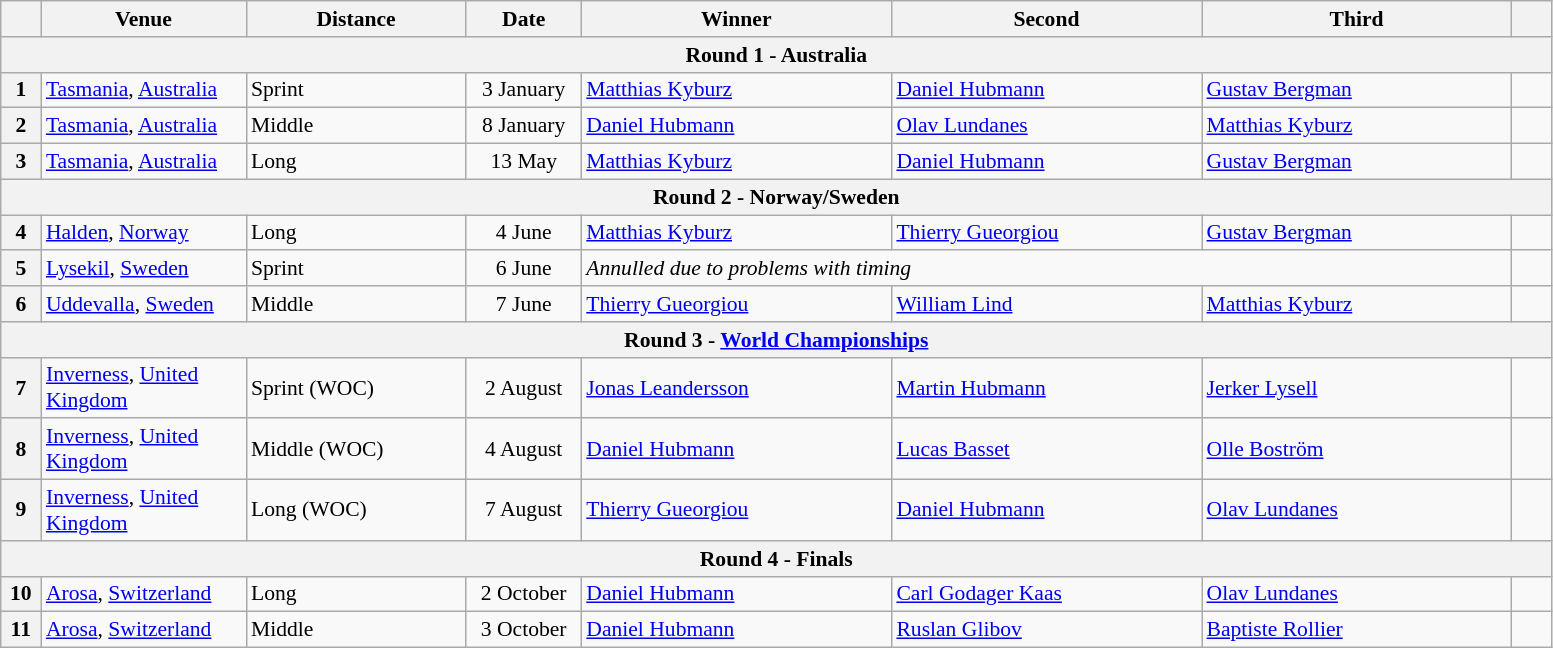<table class="wikitable" style="font-size: 90%">
<tr>
<th width="20"></th>
<th width="130">Venue</th>
<th width="140">Distance</th>
<th width="70">Date</th>
<th width="200">Winner</th>
<th width="200">Second</th>
<th width="200">Third</th>
<th width="20"></th>
</tr>
<tr>
<th colspan="8">Round 1 - Australia</th>
</tr>
<tr>
<th>1</th>
<td> <a href='#'>Tasmania</a>, <a href='#'>Australia</a></td>
<td>Sprint</td>
<td align=center>3 January</td>
<td> <a href='#'>Matthias Kyburz</a></td>
<td> <a href='#'>Daniel Hubmann</a></td>
<td> <a href='#'>Gustav Bergman</a></td>
<td></td>
</tr>
<tr>
<th>2</th>
<td> <a href='#'>Tasmania</a>, <a href='#'>Australia</a></td>
<td>Middle</td>
<td align=center>8 January</td>
<td> <a href='#'>Daniel Hubmann</a></td>
<td> <a href='#'>Olav Lundanes</a></td>
<td> <a href='#'>Matthias Kyburz</a></td>
<td></td>
</tr>
<tr>
<th>3</th>
<td> <a href='#'>Tasmania</a>, <a href='#'>Australia</a></td>
<td>Long</td>
<td align=center>13 May</td>
<td> <a href='#'>Matthias Kyburz</a></td>
<td> <a href='#'>Daniel Hubmann</a></td>
<td> <a href='#'>Gustav Bergman</a></td>
<td></td>
</tr>
<tr>
<th colspan="8">Round 2 - Norway/Sweden</th>
</tr>
<tr>
<th>4</th>
<td> <a href='#'>Halden</a>, <a href='#'>Norway</a></td>
<td>Long</td>
<td align=center>4 June</td>
<td> <a href='#'>Matthias Kyburz</a></td>
<td> <a href='#'>Thierry Gueorgiou</a></td>
<td> <a href='#'>Gustav Bergman</a></td>
<td></td>
</tr>
<tr>
<th>5</th>
<td> <a href='#'>Lysekil</a>, <a href='#'>Sweden</a></td>
<td>Sprint</td>
<td align=center>6 June</td>
<td colspan=3><em>Annulled due to problems with timing</em></td>
<td></td>
</tr>
<tr>
<th>6</th>
<td> <a href='#'>Uddevalla</a>, <a href='#'>Sweden</a></td>
<td>Middle</td>
<td align=center>7 June</td>
<td> <a href='#'>Thierry Gueorgiou</a></td>
<td> <a href='#'>William Lind</a></td>
<td> <a href='#'>Matthias Kyburz</a></td>
<td></td>
</tr>
<tr>
<th colspan="8">Round 3 - <a href='#'>World Championships</a></th>
</tr>
<tr>
<th>7</th>
<td> <a href='#'>Inverness</a>, <a href='#'>United Kingdom</a></td>
<td>Sprint (WOC)</td>
<td align=center>2 August</td>
<td> <a href='#'>Jonas Leandersson</a></td>
<td> <a href='#'>Martin Hubmann</a></td>
<td> <a href='#'>Jerker Lysell</a></td>
<td></td>
</tr>
<tr>
<th>8</th>
<td> <a href='#'>Inverness</a>, <a href='#'>United Kingdom</a></td>
<td>Middle (WOC)</td>
<td align=center>4 August</td>
<td> <a href='#'>Daniel Hubmann</a></td>
<td> <a href='#'>Lucas Basset</a></td>
<td> <a href='#'>Olle Boström</a></td>
<td></td>
</tr>
<tr>
<th>9</th>
<td> <a href='#'>Inverness</a>, <a href='#'>United Kingdom</a></td>
<td>Long (WOC)</td>
<td align=center>7 August</td>
<td> <a href='#'>Thierry Gueorgiou</a></td>
<td> <a href='#'>Daniel Hubmann</a></td>
<td> <a href='#'>Olav Lundanes</a></td>
<td></td>
</tr>
<tr>
<th colspan="8">Round 4 - Finals</th>
</tr>
<tr>
<th>10</th>
<td> <a href='#'>Arosa</a>, <a href='#'>Switzerland</a></td>
<td>Long</td>
<td align=center>2 October</td>
<td> <a href='#'>Daniel Hubmann</a></td>
<td> <a href='#'>Carl Godager Kaas</a></td>
<td> <a href='#'>Olav Lundanes</a></td>
<td></td>
</tr>
<tr>
<th>11</th>
<td> <a href='#'>Arosa</a>, <a href='#'>Switzerland</a></td>
<td>Middle</td>
<td align=center>3 October</td>
<td> <a href='#'>Daniel Hubmann</a></td>
<td> <a href='#'>Ruslan Glibov</a></td>
<td> <a href='#'>Baptiste Rollier</a></td>
<td></td>
</tr>
</table>
